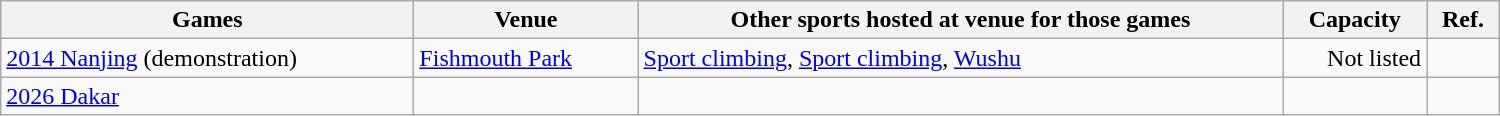<table class="wikitable sortable" width="1000px">
<tr>
<th>Games</th>
<th>Venue</th>
<th>Other sports hosted at venue for those games</th>
<th>Capacity</th>
<th>Ref.</th>
</tr>
<tr>
<td><a href='#'>2014 Nanjing</a> (demonstration)</td>
<td><a href='#'>Fishmouth Park</a></td>
<td><a href='#'>Sport climbing</a>, <a href='#'>Sport climbing</a>, <a href='#'>Wushu</a></td>
<td align="right">Not listed</td>
<td align="center"></td>
</tr>
<tr>
<td><a href='#'>2026 Dakar</a></td>
<td></td>
<td></td>
<td align="right"></td>
<td align="center"></td>
</tr>
</table>
